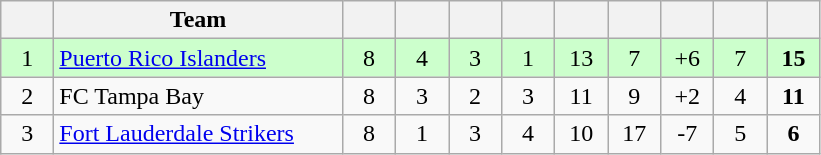<table class="wikitable" style="text-align: center;">
<tr>
<th width="28"></th>
<th style="width:185px;">Team</th>
<th width="28"></th>
<th width="28"></th>
<th width="28"></th>
<th width="28"></th>
<th width="28"></th>
<th width="28"></th>
<th width="28"></th>
<th width="28"></th>
<th width="28"></th>
</tr>
<tr style="background:#cfc;">
<td>1</td>
<td style="text-align:left;"><a href='#'>Puerto Rico Islanders</a></td>
<td>8</td>
<td>4</td>
<td>3</td>
<td>1</td>
<td>13</td>
<td>7</td>
<td>+6</td>
<td>7</td>
<td><strong>15</strong></td>
</tr>
<tr>
<td>2</td>
<td style="text-align:left;">FC Tampa Bay</td>
<td>8</td>
<td>3</td>
<td>2</td>
<td>3</td>
<td>11</td>
<td>9</td>
<td>+2</td>
<td>4</td>
<td><strong>11</strong></td>
</tr>
<tr>
<td>3</td>
<td style="text-align:left;"><a href='#'>Fort Lauderdale Strikers</a></td>
<td>8</td>
<td>1</td>
<td>3</td>
<td>4</td>
<td>10</td>
<td>17</td>
<td>-7</td>
<td>5</td>
<td><strong>6</strong></td>
</tr>
</table>
